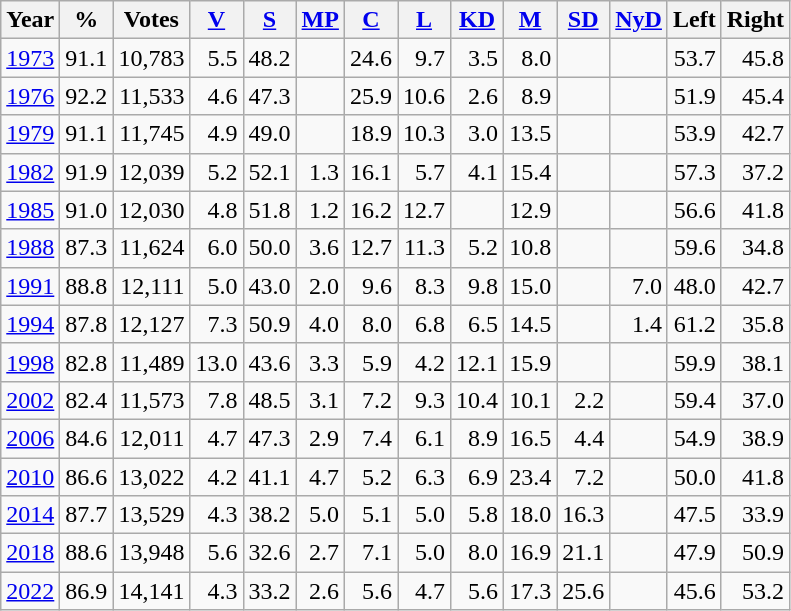<table class="wikitable sortable" style=text-align:right>
<tr>
<th>Year</th>
<th>%</th>
<th>Votes</th>
<th><a href='#'>V</a></th>
<th><a href='#'>S</a></th>
<th><a href='#'>MP</a></th>
<th><a href='#'>C</a></th>
<th><a href='#'>L</a></th>
<th><a href='#'>KD</a></th>
<th><a href='#'>M</a></th>
<th><a href='#'>SD</a></th>
<th><a href='#'>NyD</a></th>
<th>Left</th>
<th>Right</th>
</tr>
<tr>
<td align=left><a href='#'>1973</a></td>
<td>91.1</td>
<td>10,783</td>
<td>5.5</td>
<td>48.2</td>
<td></td>
<td>24.6</td>
<td>9.7</td>
<td>3.5</td>
<td>8.0</td>
<td></td>
<td></td>
<td>53.7</td>
<td>45.8</td>
</tr>
<tr>
<td align=left><a href='#'>1976</a></td>
<td>92.2</td>
<td>11,533</td>
<td>4.6</td>
<td>47.3</td>
<td></td>
<td>25.9</td>
<td>10.6</td>
<td>2.6</td>
<td>8.9</td>
<td></td>
<td></td>
<td>51.9</td>
<td>45.4</td>
</tr>
<tr>
<td align=left><a href='#'>1979</a></td>
<td>91.1</td>
<td>11,745</td>
<td>4.9</td>
<td>49.0</td>
<td></td>
<td>18.9</td>
<td>10.3</td>
<td>3.0</td>
<td>13.5</td>
<td></td>
<td></td>
<td>53.9</td>
<td>42.7</td>
</tr>
<tr>
<td align=left><a href='#'>1982</a></td>
<td>91.9</td>
<td>12,039</td>
<td>5.2</td>
<td>52.1</td>
<td>1.3</td>
<td>16.1</td>
<td>5.7</td>
<td>4.1</td>
<td>15.4</td>
<td></td>
<td></td>
<td>57.3</td>
<td>37.2</td>
</tr>
<tr>
<td align=left><a href='#'>1985</a></td>
<td>91.0</td>
<td>12,030</td>
<td>4.8</td>
<td>51.8</td>
<td>1.2</td>
<td>16.2</td>
<td>12.7</td>
<td></td>
<td>12.9</td>
<td></td>
<td></td>
<td>56.6</td>
<td>41.8</td>
</tr>
<tr>
<td align=left><a href='#'>1988</a></td>
<td>87.3</td>
<td>11,624</td>
<td>6.0</td>
<td>50.0</td>
<td>3.6</td>
<td>12.7</td>
<td>11.3</td>
<td>5.2</td>
<td>10.8</td>
<td></td>
<td></td>
<td>59.6</td>
<td>34.8</td>
</tr>
<tr>
<td align=left><a href='#'>1991</a></td>
<td>88.8</td>
<td>12,111</td>
<td>5.0</td>
<td>43.0</td>
<td>2.0</td>
<td>9.6</td>
<td>8.3</td>
<td>9.8</td>
<td>15.0</td>
<td></td>
<td>7.0</td>
<td>48.0</td>
<td>42.7</td>
</tr>
<tr>
<td align=left><a href='#'>1994</a></td>
<td>87.8</td>
<td>12,127</td>
<td>7.3</td>
<td>50.9</td>
<td>4.0</td>
<td>8.0</td>
<td>6.8</td>
<td>6.5</td>
<td>14.5</td>
<td></td>
<td>1.4</td>
<td>61.2</td>
<td>35.8</td>
</tr>
<tr>
<td align=left><a href='#'>1998</a></td>
<td>82.8</td>
<td>11,489</td>
<td>13.0</td>
<td>43.6</td>
<td>3.3</td>
<td>5.9</td>
<td>4.2</td>
<td>12.1</td>
<td>15.9</td>
<td></td>
<td></td>
<td>59.9</td>
<td>38.1</td>
</tr>
<tr>
<td align=left><a href='#'>2002</a></td>
<td>82.4</td>
<td>11,573</td>
<td>7.8</td>
<td>48.5</td>
<td>3.1</td>
<td>7.2</td>
<td>9.3</td>
<td>10.4</td>
<td>10.1</td>
<td>2.2</td>
<td></td>
<td>59.4</td>
<td>37.0</td>
</tr>
<tr>
<td align=left><a href='#'>2006</a></td>
<td>84.6</td>
<td>12,011</td>
<td>4.7</td>
<td>47.3</td>
<td>2.9</td>
<td>7.4</td>
<td>6.1</td>
<td>8.9</td>
<td>16.5</td>
<td>4.4</td>
<td></td>
<td>54.9</td>
<td>38.9</td>
</tr>
<tr>
<td align=left><a href='#'>2010</a></td>
<td>86.6</td>
<td>13,022</td>
<td>4.2</td>
<td>41.1</td>
<td>4.7</td>
<td>5.2</td>
<td>6.3</td>
<td>6.9</td>
<td>23.4</td>
<td>7.2</td>
<td></td>
<td>50.0</td>
<td>41.8</td>
</tr>
<tr>
<td align=left><a href='#'>2014</a></td>
<td>87.7</td>
<td>13,529</td>
<td>4.3</td>
<td>38.2</td>
<td>5.0</td>
<td>5.1</td>
<td>5.0</td>
<td>5.8</td>
<td>18.0</td>
<td>16.3</td>
<td></td>
<td>47.5</td>
<td>33.9</td>
</tr>
<tr>
<td align=left><a href='#'>2018</a></td>
<td>88.6</td>
<td>13,948</td>
<td>5.6</td>
<td>32.6</td>
<td>2.7</td>
<td>7.1</td>
<td>5.0</td>
<td>8.0</td>
<td>16.9</td>
<td>21.1</td>
<td></td>
<td>47.9</td>
<td>50.9</td>
</tr>
<tr>
<td align=left><a href='#'>2022</a></td>
<td>86.9</td>
<td>14,141</td>
<td>4.3</td>
<td>33.2</td>
<td>2.6</td>
<td>5.6</td>
<td>4.7</td>
<td>5.6</td>
<td>17.3</td>
<td>25.6</td>
<td></td>
<td>45.6</td>
<td>53.2</td>
</tr>
</table>
